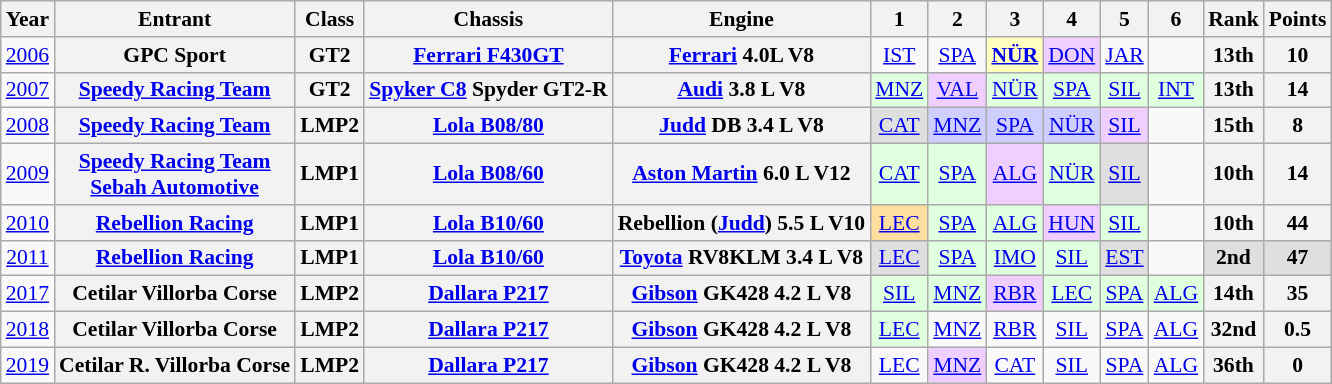<table class="wikitable" style="text-align:center; font-size:90%">
<tr>
<th>Year</th>
<th>Entrant</th>
<th>Class</th>
<th>Chassis</th>
<th>Engine</th>
<th>1</th>
<th>2</th>
<th>3</th>
<th>4</th>
<th>5</th>
<th>6</th>
<th>Rank</th>
<th>Points</th>
</tr>
<tr>
<td><a href='#'>2006</a></td>
<th>GPC Sport</th>
<th>GT2</th>
<th><a href='#'>Ferrari F430GT</a></th>
<th><a href='#'>Ferrari</a> 4.0L V8</th>
<td><a href='#'>IST</a></td>
<td><a href='#'>SPA</a></td>
<td style="background:#FFFFBF;"><strong><a href='#'>NÜR</a></strong><br></td>
<td style="background:#EFCFFF;"><a href='#'>DON</a><br></td>
<td><a href='#'>JAR</a></td>
<td></td>
<th>13th</th>
<th>10</th>
</tr>
<tr>
<td><a href='#'>2007</a></td>
<th><a href='#'>Speedy Racing Team</a></th>
<th>GT2</th>
<th><a href='#'>Spyker C8</a> Spyder GT2-R</th>
<th><a href='#'>Audi</a> 3.8 L V8</th>
<td style="background:#DFFFDF;"><a href='#'>MNZ</a><br></td>
<td style="background:#EFCFFF;"><a href='#'>VAL</a><br></td>
<td style="background:#DFFFDF;"><a href='#'>NÜR</a><br></td>
<td style="background:#DFFFDF;"><a href='#'>SPA</a><br></td>
<td style="background:#DFFFDF;"><a href='#'>SIL</a><br></td>
<td style="background:#DFFFDF;"><a href='#'>INT</a><br></td>
<th>13th</th>
<th>14</th>
</tr>
<tr>
<td><a href='#'>2008</a></td>
<th><a href='#'>Speedy Racing Team</a></th>
<th>LMP2</th>
<th><a href='#'>Lola B08/80</a></th>
<th><a href='#'>Judd</a> DB 3.4 L V8</th>
<td style="background:#DFDFDF;"><a href='#'>CAT</a><br></td>
<td style="background:#CFCFFF;"><a href='#'>MNZ</a><br></td>
<td style="background:#CFCFFF;"><a href='#'>SPA</a><br></td>
<td style="background:#CFCFFF;"><a href='#'>NÜR</a><br></td>
<td style="background:#EFCFFF;"><a href='#'>SIL</a><br></td>
<td></td>
<th>15th</th>
<th>8</th>
</tr>
<tr>
<td><a href='#'>2009</a></td>
<th><a href='#'>Speedy Racing Team<br>Sebah Automotive</a></th>
<th>LMP1</th>
<th><a href='#'>Lola B08/60</a></th>
<th><a href='#'>Aston Martin</a> 6.0 L V12</th>
<td style="background:#DFFFDF;"><a href='#'>CAT</a><br></td>
<td style="background:#DFFFDF;"><a href='#'>SPA</a><br></td>
<td style="background:#EFCFFF;"><a href='#'>ALG</a><br></td>
<td style="background:#DFFFDF;"><a href='#'>NÜR</a><br></td>
<td style="background:#DFDFDF;"><a href='#'>SIL</a><br></td>
<td></td>
<th>10th</th>
<th>14</th>
</tr>
<tr>
<td><a href='#'>2010</a></td>
<th><a href='#'>Rebellion Racing</a></th>
<th>LMP1</th>
<th><a href='#'>Lola B10/60</a></th>
<th>Rebellion (<a href='#'>Judd</a>) 5.5 L V10</th>
<td style="background:#ffdf9f;"><a href='#'>LEC</a><br></td>
<td style="background:#DFFFDF;"><a href='#'>SPA</a><br></td>
<td style="background:#DFFFDF;"><a href='#'>ALG</a><br></td>
<td style="background:#EFCFFF;"><a href='#'>HUN</a><br></td>
<td style="background:#DFFFDF;"><a href='#'>SIL</a><br></td>
<td></td>
<th>10th</th>
<th>44</th>
</tr>
<tr>
<td><a href='#'>2011</a></td>
<th><a href='#'>Rebellion Racing</a></th>
<th>LMP1</th>
<th><a href='#'>Lola B10/60</a></th>
<th><a href='#'>Toyota</a> RV8KLM 3.4 L V8</th>
<td style="background:#DFDFDF;"><a href='#'>LEC</a><br></td>
<td style="background:#DFFFDF;"><a href='#'>SPA</a><br></td>
<td style="background:#DFFFDF;"><a href='#'>IMO</a><br></td>
<td style="background:#DFFFDF;"><a href='#'>SIL</a><br></td>
<td style="background:#DFDFDF;"><a href='#'>EST</a><br></td>
<td></td>
<th style="background:#DFDFDF;">2nd</th>
<th style="background:#DFDFDF;">47</th>
</tr>
<tr>
<td><a href='#'>2017</a></td>
<th>Cetilar Villorba Corse</th>
<th>LMP2</th>
<th><a href='#'>Dallara P217</a></th>
<th><a href='#'>Gibson</a> GK428 4.2 L V8</th>
<td style="background:#DFFFDF;"><a href='#'>SIL</a><br></td>
<td style="background:#DFFFDF;"><a href='#'>MNZ</a><br></td>
<td style="background:#EFCFFF;"><a href='#'>RBR</a><br></td>
<td style="background:#DFFFDF;"><a href='#'>LEC</a><br></td>
<td style="background:#DFFFDF;"><a href='#'>SPA</a><br></td>
<td style="background:#DFFFDF;"><a href='#'>ALG</a><br></td>
<th>14th</th>
<th>35</th>
</tr>
<tr>
<td><a href='#'>2018</a></td>
<th>Cetilar Villorba Corse</th>
<th>LMP2</th>
<th><a href='#'>Dallara P217</a></th>
<th><a href='#'>Gibson</a> GK428 4.2 L V8</th>
<td style="background:#DFFFDF;"><a href='#'>LEC</a><br></td>
<td><a href='#'>MNZ</a></td>
<td><a href='#'>RBR</a></td>
<td><a href='#'>SIL</a></td>
<td><a href='#'>SPA</a></td>
<td><a href='#'>ALG</a></td>
<th>32nd</th>
<th>0.5</th>
</tr>
<tr>
<td><a href='#'>2019</a></td>
<th>Cetilar R. Villorba Corse</th>
<th>LMP2</th>
<th><a href='#'>Dallara P217</a></th>
<th><a href='#'>Gibson</a> GK428 4.2 L V8</th>
<td><a href='#'>LEC</a></td>
<td style="background:#EFCFFF;"><a href='#'>MNZ</a><br></td>
<td><a href='#'>CAT</a></td>
<td><a href='#'>SIL</a></td>
<td><a href='#'>SPA</a></td>
<td><a href='#'>ALG</a></td>
<th>36th</th>
<th>0</th>
</tr>
</table>
